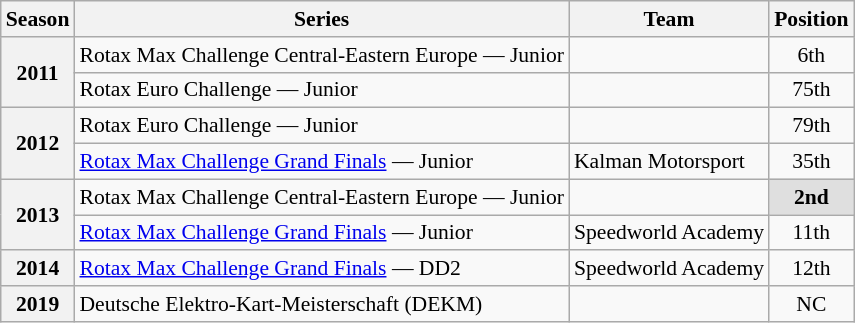<table class="wikitable" style="font-size: 90%; text-align:center">
<tr>
<th>Season</th>
<th>Series</th>
<th>Team</th>
<th>Position</th>
</tr>
<tr>
<th rowspan="2">2011</th>
<td align="left">Rotax Max Challenge Central-Eastern Europe — Junior</td>
<td align="left"></td>
<td>6th</td>
</tr>
<tr>
<td align="left">Rotax Euro Challenge — Junior</td>
<td align="left"></td>
<td>75th</td>
</tr>
<tr>
<th rowspan="2">2012</th>
<td align="left">Rotax Euro Challenge — Junior</td>
<td align="left"></td>
<td>79th</td>
</tr>
<tr>
<td align="left"><a href='#'>Rotax Max Challenge Grand Finals</a> — Junior</td>
<td align="left">Kalman Motorsport</td>
<td>35th</td>
</tr>
<tr>
<th rowspan="2">2013</th>
<td align="left">Rotax Max Challenge Central-Eastern Europe — Junior</td>
<td align="left"></td>
<td style="background:#DFDFDF;"><strong>2nd</strong></td>
</tr>
<tr>
<td align="left"><a href='#'>Rotax Max Challenge Grand Finals</a> — Junior</td>
<td align="left">Speedworld Academy</td>
<td>11th</td>
</tr>
<tr>
<th>2014</th>
<td align="left"><a href='#'>Rotax Max Challenge Grand Finals</a> — DD2</td>
<td align="left">Speedworld Academy</td>
<td>12th</td>
</tr>
<tr>
<th>2019</th>
<td align="left">Deutsche Elektro-Kart-Meisterschaft (DEKM)</td>
<td align="left"></td>
<td>NC</td>
</tr>
</table>
